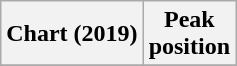<table class="wikitable sortable plainrowheaders" style="text-align:center">
<tr>
<th scope="col">Chart (2019)</th>
<th scope="col">Peak<br>position</th>
</tr>
<tr>
</tr>
</table>
